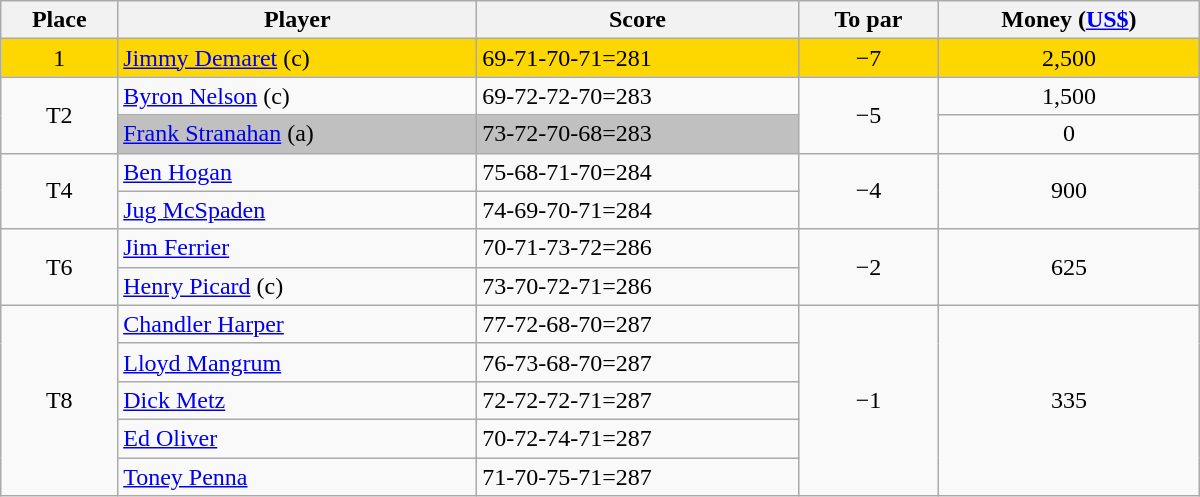<table class="wikitable" style="width:50em; margin-bottom:0">
<tr>
<th>Place</th>
<th>Player</th>
<th>Score</th>
<th>To par</th>
<th>Money (<a href='#'>US$</a>)</th>
</tr>
<tr style="background:gold">
<td align=center>1</td>
<td> <a href='#'>Jimmy Demaret</a> (c)</td>
<td>69-71-70-71=281</td>
<td align=center>−7</td>
<td align=center>2,500</td>
</tr>
<tr>
<td rowspan=2 align=center>T2</td>
<td> <a href='#'>Byron Nelson</a> (c)</td>
<td>69-72-72-70=283</td>
<td rowspan=2 align=center>−5</td>
<td align=center>1,500</td>
</tr>
<tr>
<td style="background:silver"> <a href='#'>Frank Stranahan</a> (a)</td>
<td style="background:silver">73-72-70-68=283</td>
<td align=center>0</td>
</tr>
<tr>
<td rowspan=2 align=center>T4</td>
<td> <a href='#'>Ben Hogan</a></td>
<td>75-68-71-70=284</td>
<td rowspan=2 align=center>−4</td>
<td rowspan=2 align=center>900</td>
</tr>
<tr>
<td> <a href='#'>Jug McSpaden</a></td>
<td>74-69-70-71=284</td>
</tr>
<tr>
<td rowspan=2 align=center>T6</td>
<td> <a href='#'>Jim Ferrier</a></td>
<td>70-71-73-72=286</td>
<td rowspan=2 align=center>−2</td>
<td rowspan=2 align=center>625</td>
</tr>
<tr>
<td> <a href='#'>Henry Picard</a> (c)</td>
<td>73-70-72-71=286</td>
</tr>
<tr>
<td rowspan=5 align=center>T8</td>
<td> <a href='#'>Chandler Harper</a></td>
<td>77-72-68-70=287</td>
<td rowspan=5 align=center>−1</td>
<td rowspan=5 align=center>335</td>
</tr>
<tr>
<td> <a href='#'>Lloyd Mangrum</a></td>
<td>76-73-68-70=287</td>
</tr>
<tr>
<td> <a href='#'>Dick Metz</a></td>
<td>72-72-72-71=287</td>
</tr>
<tr>
<td> <a href='#'>Ed Oliver</a></td>
<td>70-72-74-71=287</td>
</tr>
<tr>
<td> <a href='#'>Toney Penna</a></td>
<td>71-70-75-71=287</td>
</tr>
</table>
